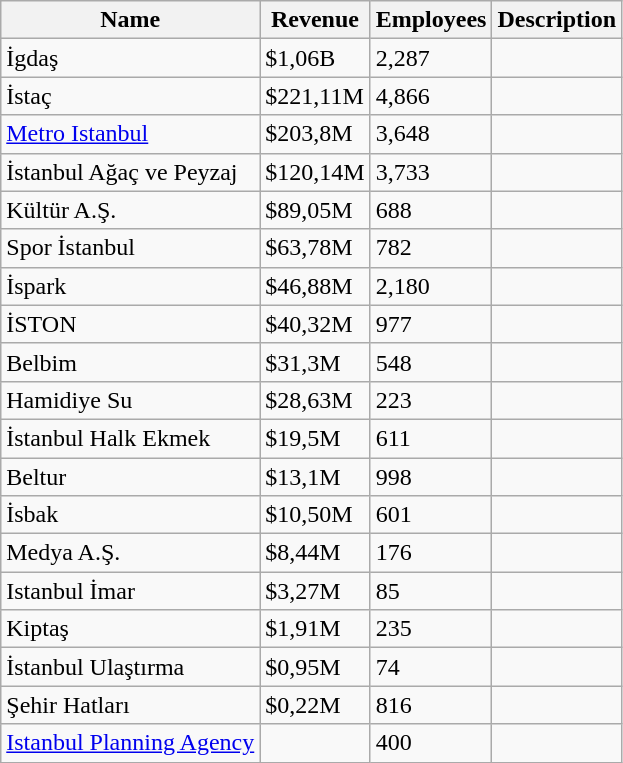<table class="wikitable">
<tr>
<th>Name</th>
<th>Revenue</th>
<th>Employees</th>
<th>Description</th>
</tr>
<tr>
<td>İgdaş</td>
<td>$1,06B</td>
<td>2,287</td>
<td></td>
</tr>
<tr>
<td>İstaç</td>
<td>$221,11M</td>
<td>4,866</td>
<td></td>
</tr>
<tr>
<td><a href='#'>Metro Istanbul</a></td>
<td>$203,8M</td>
<td>3,648</td>
<td></td>
</tr>
<tr>
<td>İstanbul Ağaç ve Peyzaj</td>
<td>$120,14M</td>
<td>3,733</td>
<td></td>
</tr>
<tr>
<td>Kültür A.Ş.</td>
<td>$89,05M</td>
<td>688</td>
<td></td>
</tr>
<tr>
<td>Spor İstanbul</td>
<td>$63,78M</td>
<td>782</td>
<td></td>
</tr>
<tr>
<td>İspark</td>
<td>$46,88M</td>
<td>2,180</td>
<td></td>
</tr>
<tr>
<td>İSTON</td>
<td>$40,32M</td>
<td>977</td>
<td></td>
</tr>
<tr>
<td>Belbim</td>
<td>$31,3M</td>
<td>548</td>
<td></td>
</tr>
<tr>
<td>Hamidiye Su</td>
<td>$28,63M</td>
<td>223</td>
<td></td>
</tr>
<tr>
<td>İstanbul Halk Ekmek</td>
<td>$19,5M</td>
<td>611</td>
<td></td>
</tr>
<tr>
<td>Beltur</td>
<td>$13,1M</td>
<td>998</td>
<td></td>
</tr>
<tr>
<td>İsbak</td>
<td>$10,50M</td>
<td>601</td>
<td></td>
</tr>
<tr>
<td>Medya A.Ş.</td>
<td>$8,44M</td>
<td>176</td>
<td></td>
</tr>
<tr>
<td>Istanbul İmar</td>
<td>$3,27M</td>
<td>85</td>
<td></td>
</tr>
<tr>
<td>Kiptaş</td>
<td>$1,91M</td>
<td>235</td>
<td></td>
</tr>
<tr>
<td>İstanbul Ulaştırma</td>
<td>$0,95M</td>
<td>74</td>
<td></td>
</tr>
<tr>
<td>Şehir Hatları</td>
<td>$0,22M</td>
<td>816</td>
<td></td>
</tr>
<tr>
<td><a href='#'>Istanbul Planning Agency</a></td>
<td></td>
<td>400</td>
<td></td>
</tr>
</table>
